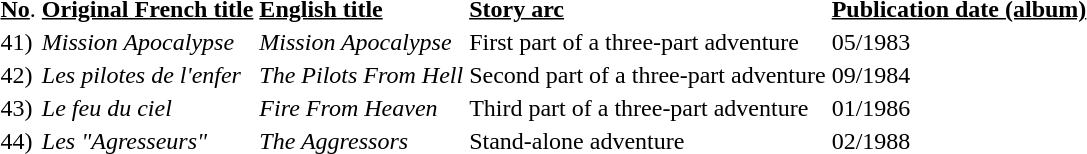<table>
<tr>
<td><u><strong>No</strong></u>.</td>
<td><u><strong>Original French title</strong></u></td>
<td><u><strong>English title</strong></u></td>
<td><u><strong>Story arc</strong></u></td>
<td><u><strong>Publication date (album)</strong></u></td>
</tr>
<tr>
<td>41)</td>
<td><em>Mission Apocalypse</em></td>
<td><em>Mission Apocalypse</em></td>
<td>First part of a three-part adventure</td>
<td>05/1983</td>
</tr>
<tr>
<td>42)</td>
<td><em>Les pilotes de l'enfer</em></td>
<td><em>The Pilots From Hell</em></td>
<td>Second part of a three-part adventure</td>
<td>09/1984</td>
</tr>
<tr>
<td>43)</td>
<td><em>Le feu du ciel</em></td>
<td><em>Fire From Heaven</em></td>
<td>Third part of a three-part adventure</td>
<td>01/1986</td>
</tr>
<tr>
<td>44)</td>
<td><em>Les "Agresseurs"</em></td>
<td><em>The Aggressors</em></td>
<td>Stand-alone adventure</td>
<td>02/1988</td>
</tr>
</table>
